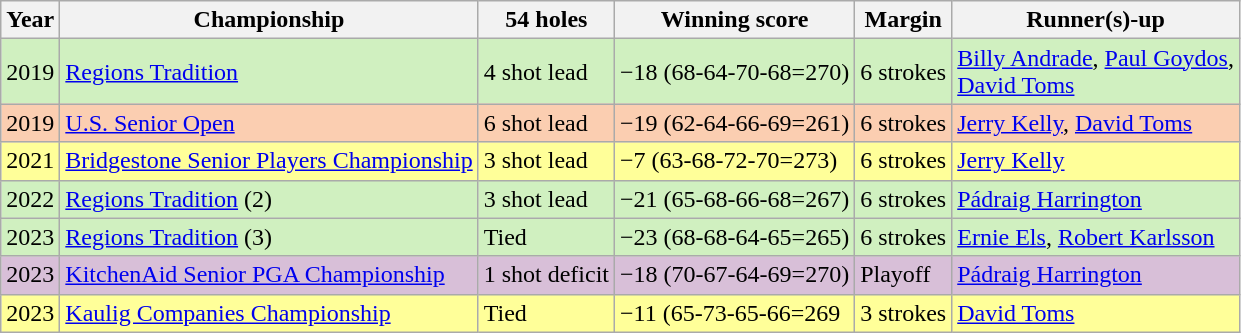<table class="wikitable">
<tr>
<th>Year</th>
<th>Championship</th>
<th>54 holes</th>
<th>Winning score</th>
<th>Margin</th>
<th>Runner(s)-up</th>
</tr>
<tr style="background:#D0F0C0;">
<td>2019</td>
<td><a href='#'>Regions Tradition</a></td>
<td>4 shot lead</td>
<td>−18 (68-64-70-68=270)</td>
<td>6 strokes</td>
<td> <a href='#'>Billy Andrade</a>,  <a href='#'>Paul Goydos</a>,<br> <a href='#'>David Toms</a></td>
</tr>
<tr style="background:#FBCEB1;">
<td>2019</td>
<td><a href='#'>U.S. Senior Open</a></td>
<td>6 shot lead</td>
<td>−19 (62-64-66-69=261)</td>
<td>6 strokes</td>
<td> <a href='#'>Jerry Kelly</a>,  <a href='#'>David Toms</a></td>
</tr>
<tr style="background:#FFFF99;">
<td>2021</td>
<td><a href='#'>Bridgestone Senior Players Championship</a></td>
<td>3 shot lead</td>
<td>−7 (63-68-72-70=273)</td>
<td>6 strokes</td>
<td> <a href='#'>Jerry Kelly</a></td>
</tr>
<tr style="background:#D0F0C0;">
<td>2022</td>
<td><a href='#'>Regions Tradition</a> (2)</td>
<td>3 shot lead</td>
<td>−21 (65-68-66-68=267)</td>
<td>6 strokes</td>
<td> <a href='#'>Pádraig Harrington</a></td>
</tr>
<tr style="background:#D0F0C0;">
<td>2023</td>
<td><a href='#'>Regions Tradition</a> (3)</td>
<td>Tied</td>
<td>−23 (68-68-64-65=265)</td>
<td>6 strokes</td>
<td> <a href='#'>Ernie Els</a>,  <a href='#'>Robert Karlsson</a></td>
</tr>
<tr style="background:thistle;">
<td>2023</td>
<td><a href='#'>KitchenAid Senior PGA Championship</a></td>
<td>1 shot deficit</td>
<td>−18 (70-67-64-69=270)</td>
<td>Playoff</td>
<td> <a href='#'>Pádraig Harrington</a></td>
</tr>
<tr style="background:#FFFF99;">
<td>2023</td>
<td><a href='#'>Kaulig Companies Championship</a></td>
<td>Tied</td>
<td>−11 (65-73-65-66=269</td>
<td>3 strokes</td>
<td> <a href='#'>David Toms</a></td>
</tr>
</table>
